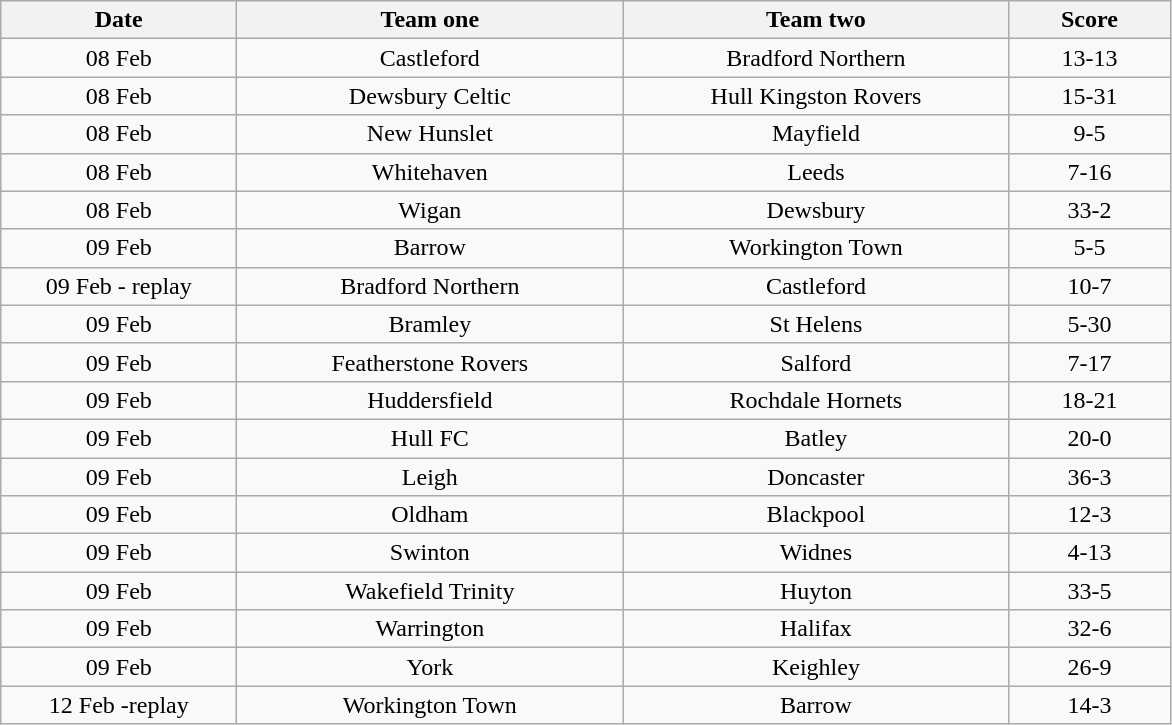<table class="wikitable" style="text-align: center">
<tr>
<th width=150>Date</th>
<th width=250>Team one</th>
<th width=250>Team two</th>
<th width=100>Score</th>
</tr>
<tr>
<td>08 Feb</td>
<td>Castleford</td>
<td>Bradford Northern</td>
<td>13-13</td>
</tr>
<tr>
<td>08 Feb</td>
<td>Dewsbury Celtic</td>
<td>Hull Kingston Rovers</td>
<td>15-31</td>
</tr>
<tr>
<td>08 Feb</td>
<td>New Hunslet</td>
<td>Mayfield</td>
<td>9-5</td>
</tr>
<tr>
<td>08 Feb</td>
<td>Whitehaven</td>
<td>Leeds</td>
<td>7-16</td>
</tr>
<tr>
<td>08 Feb</td>
<td>Wigan</td>
<td>Dewsbury</td>
<td>33-2</td>
</tr>
<tr>
<td>09 Feb</td>
<td>Barrow</td>
<td>Workington Town</td>
<td>5-5</td>
</tr>
<tr>
<td>09 Feb - replay</td>
<td>Bradford Northern</td>
<td>Castleford</td>
<td>10-7</td>
</tr>
<tr>
<td>09 Feb</td>
<td>Bramley</td>
<td>St Helens</td>
<td>5-30</td>
</tr>
<tr>
<td>09 Feb</td>
<td>Featherstone Rovers</td>
<td>Salford</td>
<td>7-17</td>
</tr>
<tr>
<td>09 Feb</td>
<td>Huddersfield</td>
<td>Rochdale Hornets</td>
<td>18-21</td>
</tr>
<tr>
<td>09 Feb</td>
<td>Hull FC</td>
<td>Batley</td>
<td>20-0</td>
</tr>
<tr>
<td>09 Feb</td>
<td>Leigh</td>
<td>Doncaster</td>
<td>36-3</td>
</tr>
<tr>
<td>09 Feb</td>
<td>Oldham</td>
<td>Blackpool</td>
<td>12-3</td>
</tr>
<tr>
<td>09 Feb</td>
<td>Swinton</td>
<td>Widnes</td>
<td>4-13</td>
</tr>
<tr>
<td>09 Feb</td>
<td>Wakefield Trinity</td>
<td>Huyton</td>
<td>33-5</td>
</tr>
<tr>
<td>09 Feb</td>
<td>Warrington</td>
<td>Halifax</td>
<td>32-6</td>
</tr>
<tr>
<td>09 Feb</td>
<td>York</td>
<td>Keighley</td>
<td>26-9</td>
</tr>
<tr>
<td>12 Feb -replay</td>
<td>Workington Town</td>
<td>Barrow</td>
<td>14-3</td>
</tr>
</table>
